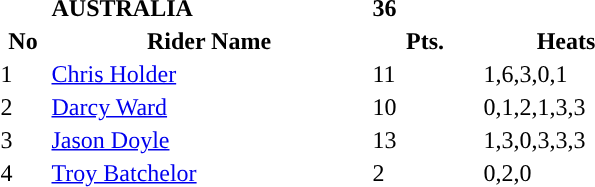<table class="toccolours">
<tr>
<td></td>
<td><strong>AUSTRALIA</strong></td>
<td><strong>36</strong></td>
</tr>
<tr style="background-color:">
<th width=30px>No</th>
<th width=210px>Rider Name</th>
<th width=70px>Pts.</th>
<th width=110px>Heats</th>
</tr>
<tr style="background-color:">
<td>1</td>
<td><a href='#'>Chris Holder</a></td>
<td>11</td>
<td>1,6,3,0,1</td>
</tr>
<tr style="background-color:">
<td>2</td>
<td><a href='#'>Darcy Ward</a></td>
<td>10</td>
<td>0,1,2,1,3,3</td>
</tr>
<tr style="background-color:">
<td>3</td>
<td><a href='#'>Jason Doyle</a></td>
<td>13</td>
<td>1,3,0,3,3,3</td>
</tr>
<tr style="background-color:">
<td>4</td>
<td><a href='#'>Troy Batchelor</a></td>
<td>2</td>
<td>0,2,0</td>
</tr>
</table>
